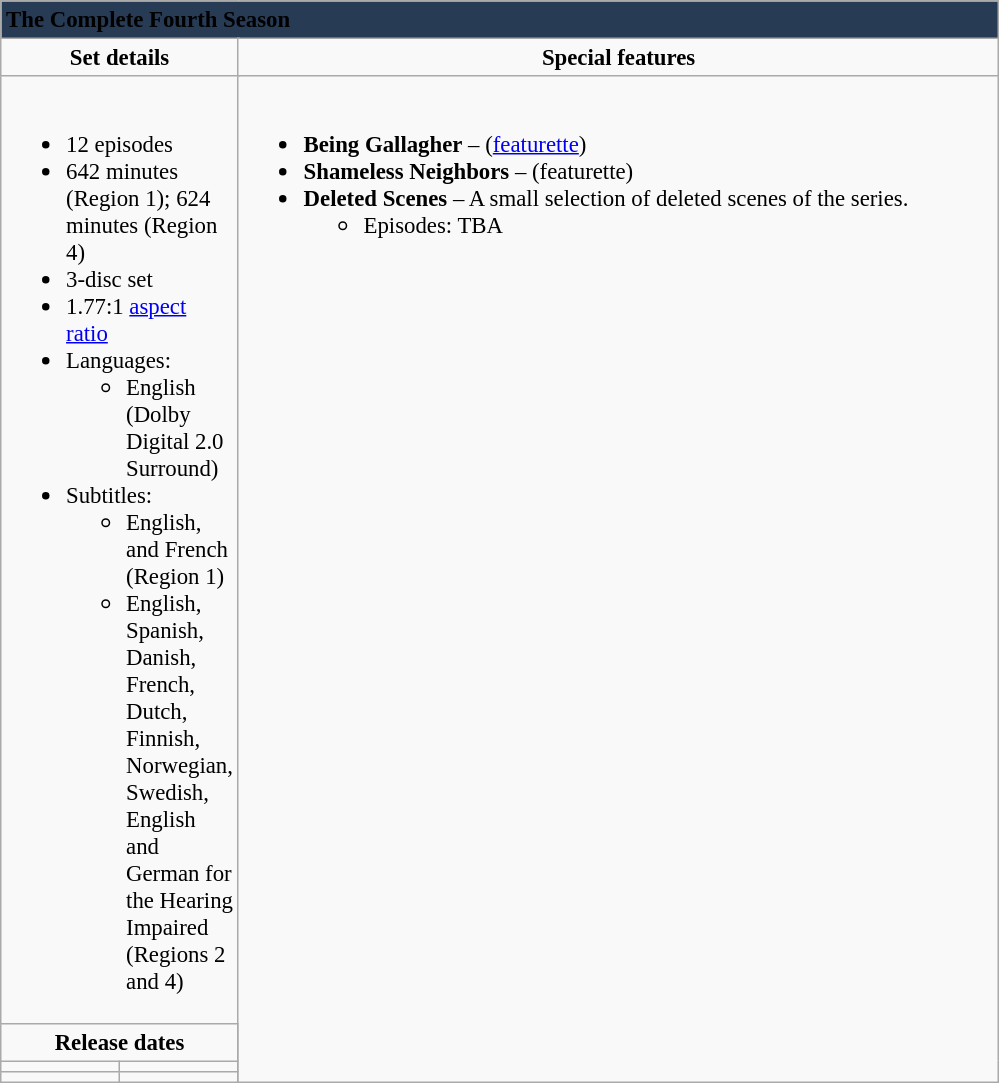<table class="wikitable" style="font-size:95%;">
<tr style="background:#273B54;">
<td colspan="6"><span> <strong>The Complete Fourth Season</strong></span></td>
</tr>
<tr>
<td align="center" width="100" colspan="3"><strong>Set details</strong></td>
<td width="500" align="center"><strong>Special features</strong></td>
</tr>
<tr valign="top">
<td colspan="3" align="left" width="100"><br><ul><li>12 episodes</li><li>642 minutes (Region 1); 624 minutes (Region 4)</li><li>3-disc set</li><li>1.77:1 <a href='#'>aspect ratio</a></li><li>Languages:<ul><li>English (Dolby Digital 2.0 Surround)</li></ul></li><li>Subtitles:<ul><li>English, and French (Region 1)</li><li>English, Spanish, Danish, French, Dutch, Finnish, Norwegian, Swedish, English and German for the Hearing Impaired (Regions 2 and 4)</li></ul></li></ul></td>
<td rowspan="4" align="left" width="400"><br><ul><li><strong>Being Gallagher</strong> – (<a href='#'>featurette</a>)</li><li><strong>Shameless Neighbors</strong> – (featurette)</li><li><strong>Deleted Scenes</strong> – A small selection of deleted scenes of the series.<ul><li>Episodes: TBA</li></ul></li></ul></td>
</tr>
<tr>
<td colspan="2" align="center"><strong>Release dates</strong></td>
</tr>
<tr>
<td align="center"></td>
<td align="center"></td>
</tr>
<tr>
<td align="center"></td>
<td align="center"></td>
</tr>
</table>
